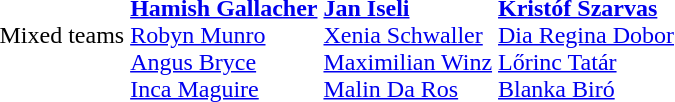<table>
<tr>
<td>Mixed teams</td>
<td><br><strong><a href='#'>Hamish Gallacher</a></strong><br><a href='#'>Robyn Munro</a><br><a href='#'>Angus Bryce</a><br><a href='#'>Inca Maguire</a></td>
<td><br><strong><a href='#'>Jan Iseli</a></strong><br><a href='#'>Xenia Schwaller</a><br><a href='#'>Maximilian Winz</a><br><a href='#'>Malin Da Ros</a></td>
<td><br><strong><a href='#'>Kristóf Szarvas</a></strong><br><a href='#'>Dia Regina Dobor</a><br><a href='#'>Lőrinc Tatár</a><br><a href='#'>Blanka Biró</a></td>
</tr>
</table>
